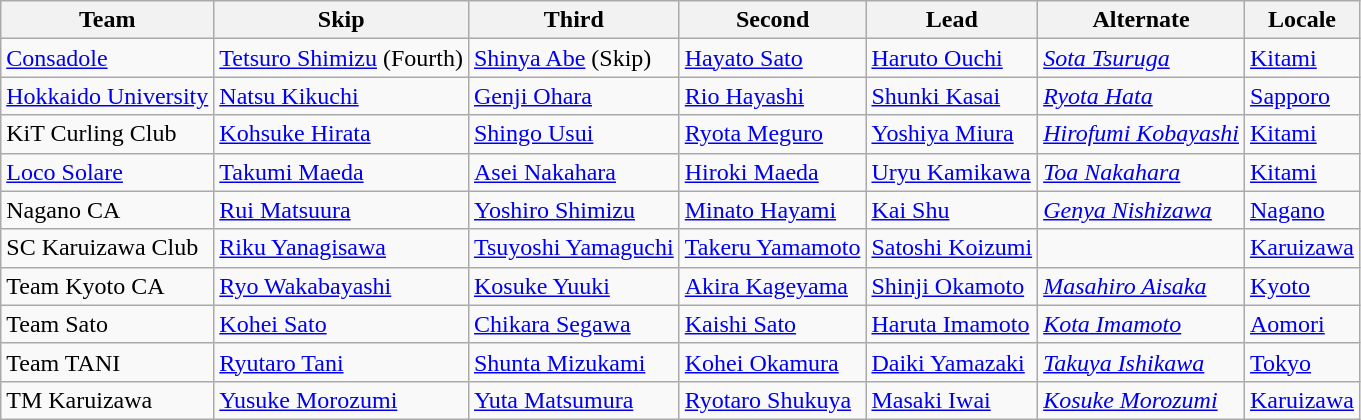<table class="wikitable">
<tr>
<th scope="col">Team</th>
<th scope="col">Skip</th>
<th scope="col">Third</th>
<th scope="col">Second</th>
<th scope="col">Lead</th>
<th scope="col">Alternate</th>
<th scope="col">Locale</th>
</tr>
<tr>
<td><a href='#'>Consadole</a></td>
<td><a href='#'>Tetsuro Shimizu</a> (Fourth)</td>
<td><a href='#'>Shinya Abe</a> (Skip)</td>
<td><a href='#'>Hayato Sato</a></td>
<td><a href='#'>Haruto Ouchi</a></td>
<td><em><a href='#'>Sota Tsuruga</a></em></td>
<td> <a href='#'>Kitami</a></td>
</tr>
<tr>
<td><a href='#'>Hokkaido University</a></td>
<td><a href='#'>Natsu Kikuchi</a></td>
<td><a href='#'>Genji Ohara</a></td>
<td><a href='#'>Rio Hayashi</a></td>
<td><a href='#'>Shunki Kasai</a></td>
<td><em><a href='#'>Ryota Hata</a></em></td>
<td> <a href='#'>Sapporo</a></td>
</tr>
<tr>
<td>KiT Curling Club</td>
<td><a href='#'>Kohsuke Hirata</a></td>
<td><a href='#'>Shingo Usui</a></td>
<td><a href='#'>Ryota Meguro</a></td>
<td><a href='#'>Yoshiya Miura</a></td>
<td><em><a href='#'>Hirofumi Kobayashi</a></em></td>
<td> <a href='#'>Kitami</a></td>
</tr>
<tr>
<td><a href='#'>Loco Solare</a></td>
<td><a href='#'>Takumi Maeda</a></td>
<td><a href='#'>Asei Nakahara</a></td>
<td><a href='#'>Hiroki Maeda</a></td>
<td><a href='#'>Uryu Kamikawa</a></td>
<td><em><a href='#'>Toa Nakahara</a></em></td>
<td> <a href='#'>Kitami</a></td>
</tr>
<tr>
<td>Nagano CA</td>
<td><a href='#'>Rui Matsuura</a></td>
<td><a href='#'>Yoshiro Shimizu</a></td>
<td><a href='#'>Minato Hayami</a></td>
<td><a href='#'>Kai Shu</a></td>
<td><em><a href='#'>Genya Nishizawa</a></em></td>
<td> <a href='#'>Nagano</a></td>
</tr>
<tr>
<td>SC Karuizawa Club</td>
<td><a href='#'>Riku Yanagisawa</a></td>
<td><a href='#'>Tsuyoshi Yamaguchi</a></td>
<td><a href='#'>Takeru Yamamoto</a></td>
<td><a href='#'>Satoshi Koizumi</a></td>
<td></td>
<td> <a href='#'>Karuizawa</a></td>
</tr>
<tr>
<td>Team Kyoto CA</td>
<td><a href='#'>Ryo Wakabayashi</a></td>
<td><a href='#'>Kosuke Yuuki</a></td>
<td><a href='#'>Akira Kageyama</a></td>
<td><a href='#'>Shinji Okamoto</a></td>
<td><em><a href='#'>Masahiro Aisaka</a></em></td>
<td> <a href='#'>Kyoto</a></td>
</tr>
<tr>
<td>Team Sato</td>
<td><a href='#'>Kohei Sato</a></td>
<td><a href='#'>Chikara Segawa</a></td>
<td><a href='#'>Kaishi Sato</a></td>
<td><a href='#'>Haruta Imamoto</a></td>
<td><em><a href='#'>Kota Imamoto</a></em></td>
<td> <a href='#'>Aomori</a></td>
</tr>
<tr>
<td>Team TANI</td>
<td><a href='#'>Ryutaro Tani</a></td>
<td><a href='#'>Shunta Mizukami</a></td>
<td><a href='#'>Kohei Okamura</a></td>
<td><a href='#'>Daiki Yamazaki</a></td>
<td><em><a href='#'>Takuya Ishikawa</a></em></td>
<td> <a href='#'>Tokyo</a></td>
</tr>
<tr>
<td>TM Karuizawa</td>
<td><a href='#'>Yusuke Morozumi</a></td>
<td><a href='#'>Yuta Matsumura</a></td>
<td><a href='#'>Ryotaro Shukuya</a></td>
<td><a href='#'>Masaki Iwai</a></td>
<td><em><a href='#'>Kosuke Morozumi</a></em></td>
<td> <a href='#'>Karuizawa</a></td>
</tr>
</table>
